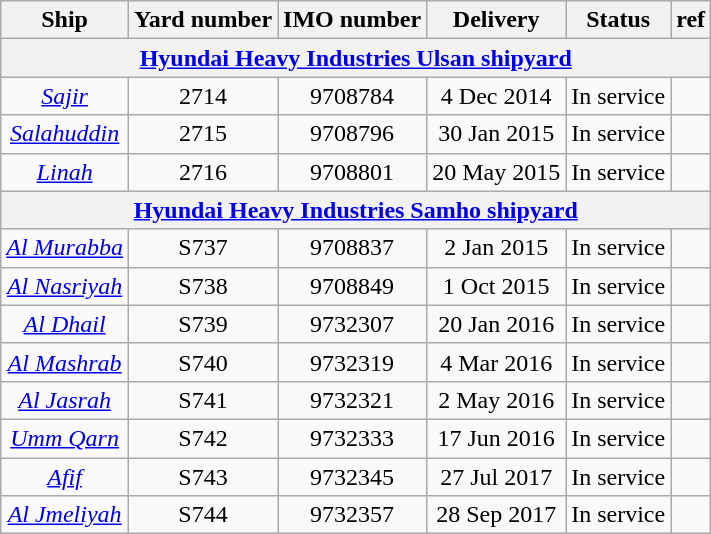<table class="wikitable" style="text-align:center">
<tr>
<th>Ship</th>
<th>Yard number</th>
<th>IMO number</th>
<th>Delivery</th>
<th>Status</th>
<th>ref</th>
</tr>
<tr>
<th colspan="6"><a href='#'>Hyundai Heavy Industries Ulsan shipyard</a></th>
</tr>
<tr>
<td><em><a href='#'>Sajir</a></em></td>
<td>2714</td>
<td>9708784</td>
<td>4 Dec 2014</td>
<td>In service</td>
<td></td>
</tr>
<tr>
<td><em><a href='#'>Salahuddin</a></em></td>
<td>2715</td>
<td>9708796</td>
<td>30 Jan 2015</td>
<td>In service</td>
<td></td>
</tr>
<tr>
<td><em><a href='#'>Linah</a></em></td>
<td>2716</td>
<td>9708801</td>
<td>20 May 2015</td>
<td>In service</td>
<td></td>
</tr>
<tr>
<th colspan="6"><a href='#'>Hyundai Heavy Industries Samho shipyard</a></th>
</tr>
<tr>
<td><em><a href='#'>Al Murabba</a></em></td>
<td>S737</td>
<td>9708837</td>
<td>2 Jan 2015</td>
<td>In service</td>
<td></td>
</tr>
<tr>
<td><em><a href='#'>Al Nasriyah</a></em></td>
<td>S738</td>
<td>9708849</td>
<td>1 Oct 2015</td>
<td>In service</td>
<td></td>
</tr>
<tr>
<td><em><a href='#'>Al Dhail</a></em></td>
<td>S739</td>
<td>9732307</td>
<td>20 Jan 2016</td>
<td>In service</td>
<td></td>
</tr>
<tr>
<td><em><a href='#'>Al Mashrab</a></em></td>
<td>S740</td>
<td>9732319</td>
<td>4 Mar 2016</td>
<td>In service</td>
<td></td>
</tr>
<tr>
<td><em><a href='#'>Al Jasrah</a></em></td>
<td>S741</td>
<td>9732321</td>
<td>2 May 2016</td>
<td>In service</td>
<td></td>
</tr>
<tr>
<td><em><a href='#'>Umm Qarn</a></em></td>
<td>S742</td>
<td>9732333</td>
<td>17 Jun 2016</td>
<td>In service</td>
<td></td>
</tr>
<tr>
<td><em><a href='#'>Afif</a></em></td>
<td>S743</td>
<td>9732345</td>
<td>27 Jul 2017</td>
<td>In service</td>
<td></td>
</tr>
<tr>
<td><em><a href='#'>Al Jmeliyah</a></em></td>
<td>S744</td>
<td>9732357</td>
<td>28 Sep 2017</td>
<td>In service</td>
<td></td>
</tr>
</table>
